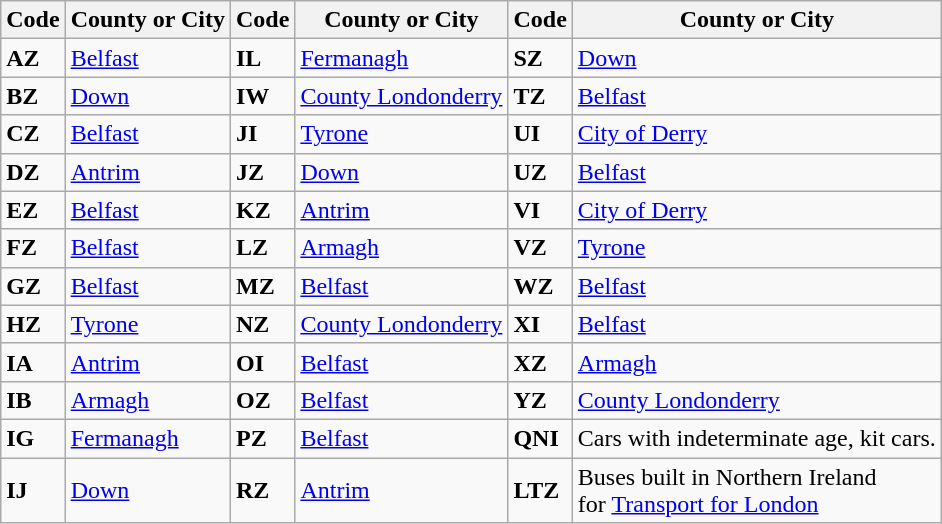<table class="wikitable">
<tr>
<th>Code</th>
<th>County or City</th>
<th>Code</th>
<th>County or City</th>
<th>Code</th>
<th>County or City</th>
</tr>
<tr>
<td><strong>AZ</strong></td>
<td><a href='#'>Belfast</a></td>
<td><strong>IL</strong></td>
<td><a href='#'>Fermanagh</a></td>
<td><strong>SZ</strong></td>
<td><a href='#'>Down</a></td>
</tr>
<tr>
<td><strong>BZ</strong></td>
<td><a href='#'>Down</a></td>
<td><strong>IW</strong></td>
<td><a href='#'>County Londonderry</a></td>
<td><strong>TZ</strong></td>
<td><a href='#'>Belfast</a></td>
</tr>
<tr>
<td><strong>CZ</strong></td>
<td><a href='#'>Belfast</a></td>
<td><strong>JI</strong></td>
<td><a href='#'>Tyrone</a></td>
<td><strong>UI</strong></td>
<td><a href='#'>City of Derry</a></td>
</tr>
<tr>
<td><strong>DZ</strong></td>
<td><a href='#'>Antrim</a></td>
<td><strong>JZ</strong></td>
<td><a href='#'>Down</a></td>
<td><strong>UZ</strong></td>
<td><a href='#'>Belfast</a></td>
</tr>
<tr>
<td><strong>EZ</strong></td>
<td><a href='#'>Belfast</a></td>
<td><strong>KZ</strong></td>
<td><a href='#'>Antrim</a></td>
<td><strong>VI</strong></td>
<td><a href='#'>City of Derry</a></td>
</tr>
<tr>
<td><strong>FZ</strong></td>
<td><a href='#'>Belfast</a></td>
<td><strong>LZ</strong></td>
<td><a href='#'>Armagh</a></td>
<td><strong>VZ</strong></td>
<td><a href='#'>Tyrone</a></td>
</tr>
<tr>
<td><strong>GZ</strong></td>
<td><a href='#'>Belfast</a></td>
<td><strong>MZ</strong></td>
<td><a href='#'>Belfast</a></td>
<td><strong>WZ</strong></td>
<td><a href='#'>Belfast</a></td>
</tr>
<tr>
<td><strong>HZ</strong></td>
<td><a href='#'>Tyrone</a></td>
<td><strong>NZ</strong></td>
<td><a href='#'>County Londonderry</a></td>
<td><strong>XI</strong></td>
<td><a href='#'>Belfast</a></td>
</tr>
<tr>
<td><strong>IA</strong></td>
<td><a href='#'>Antrim</a></td>
<td><strong>OI</strong></td>
<td><a href='#'>Belfast</a></td>
<td><strong>XZ</strong></td>
<td><a href='#'>Armagh</a></td>
</tr>
<tr>
<td><strong>IB</strong></td>
<td><a href='#'>Armagh</a></td>
<td><strong>OZ</strong></td>
<td><a href='#'>Belfast</a></td>
<td><strong>YZ</strong></td>
<td><a href='#'>County Londonderry</a></td>
</tr>
<tr>
<td><strong>IG</strong></td>
<td><a href='#'>Fermanagh</a></td>
<td><strong>PZ</strong></td>
<td><a href='#'>Belfast</a></td>
<td><strong>QNI</strong></td>
<td>Cars with indeterminate age, kit cars.</td>
</tr>
<tr>
<td><strong>IJ</strong></td>
<td><a href='#'>Down</a></td>
<td><strong>RZ</strong></td>
<td><a href='#'>Antrim</a></td>
<td><strong>LTZ</strong></td>
<td>Buses built in Northern Ireland<br> for <a href='#'>Transport for London</a></td>
</tr>
</table>
